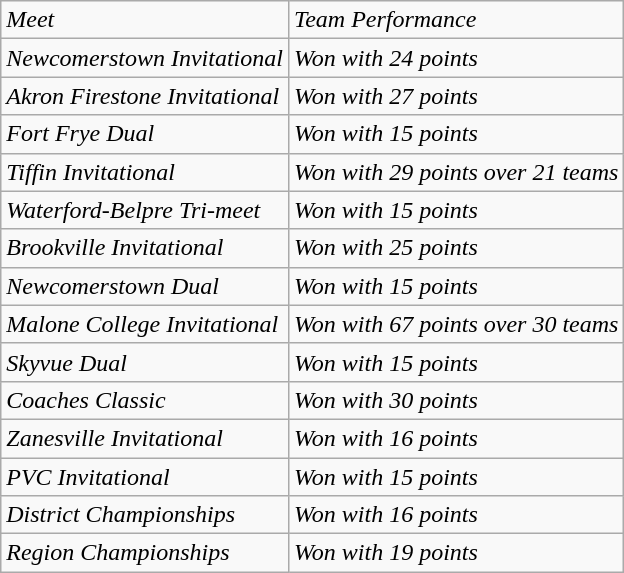<table class="wikitable">
<tr>
<td><em>Meet</em></td>
<td><em>Team Performance</em></td>
</tr>
<tr>
<td><em>Newcomerstown Invitational</em></td>
<td><em>Won with 24 points</em></td>
</tr>
<tr>
<td><em>Akron Firestone Invitational</em></td>
<td><em>Won with 27 points</em></td>
</tr>
<tr>
<td><em>Fort Frye Dual</em></td>
<td><em>Won with 15 points</em></td>
</tr>
<tr>
<td><em>Tiffin Invitational</em></td>
<td><em>Won with 29 points over 21 teams</em></td>
</tr>
<tr>
<td><em>Waterford-Belpre Tri-meet</em></td>
<td><em>Won with 15 points</em></td>
</tr>
<tr>
<td><em>Brookville Invitational</em></td>
<td><em>Won with 25 points</em></td>
</tr>
<tr>
<td><em>Newcomerstown Dual</em></td>
<td><em>Won with 15 points</em></td>
</tr>
<tr>
<td><em>Malone College Invitational</em></td>
<td><em>Won with 67 points over 30 teams</em></td>
</tr>
<tr>
<td><em>Skyvue Dual</em></td>
<td><em>Won with 15 points</em></td>
</tr>
<tr>
<td><em>Coaches Classic</em></td>
<td><em>Won with 30 points</em></td>
</tr>
<tr>
<td><em>Zanesville Invitational</em></td>
<td><em>Won with 16 points</em></td>
</tr>
<tr>
<td><em>PVC Invitational</em></td>
<td><em>Won with 15 points</em></td>
</tr>
<tr>
<td><em>District Championships</em></td>
<td><em>Won with 16 points</em></td>
</tr>
<tr>
<td><em>Region Championships</em></td>
<td><em>Won with 19 points</em></td>
</tr>
</table>
